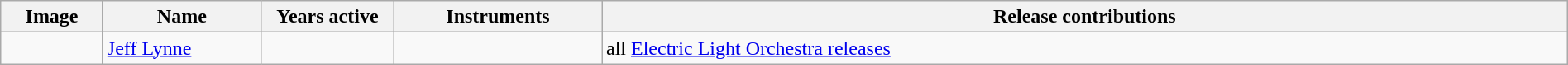<table class="wikitable" border="1" width=100%>
<tr>
<th width="75">Image</th>
<th width="120">Name</th>
<th width="100">Years active</th>
<th width="160">Instruments</th>
<th>Release contributions</th>
</tr>
<tr>
<td></td>
<td><a href='#'>Jeff Lynne</a></td>
<td></td>
<td></td>
<td>all <a href='#'>Electric Light Orchestra releases</a></td>
</tr>
</table>
